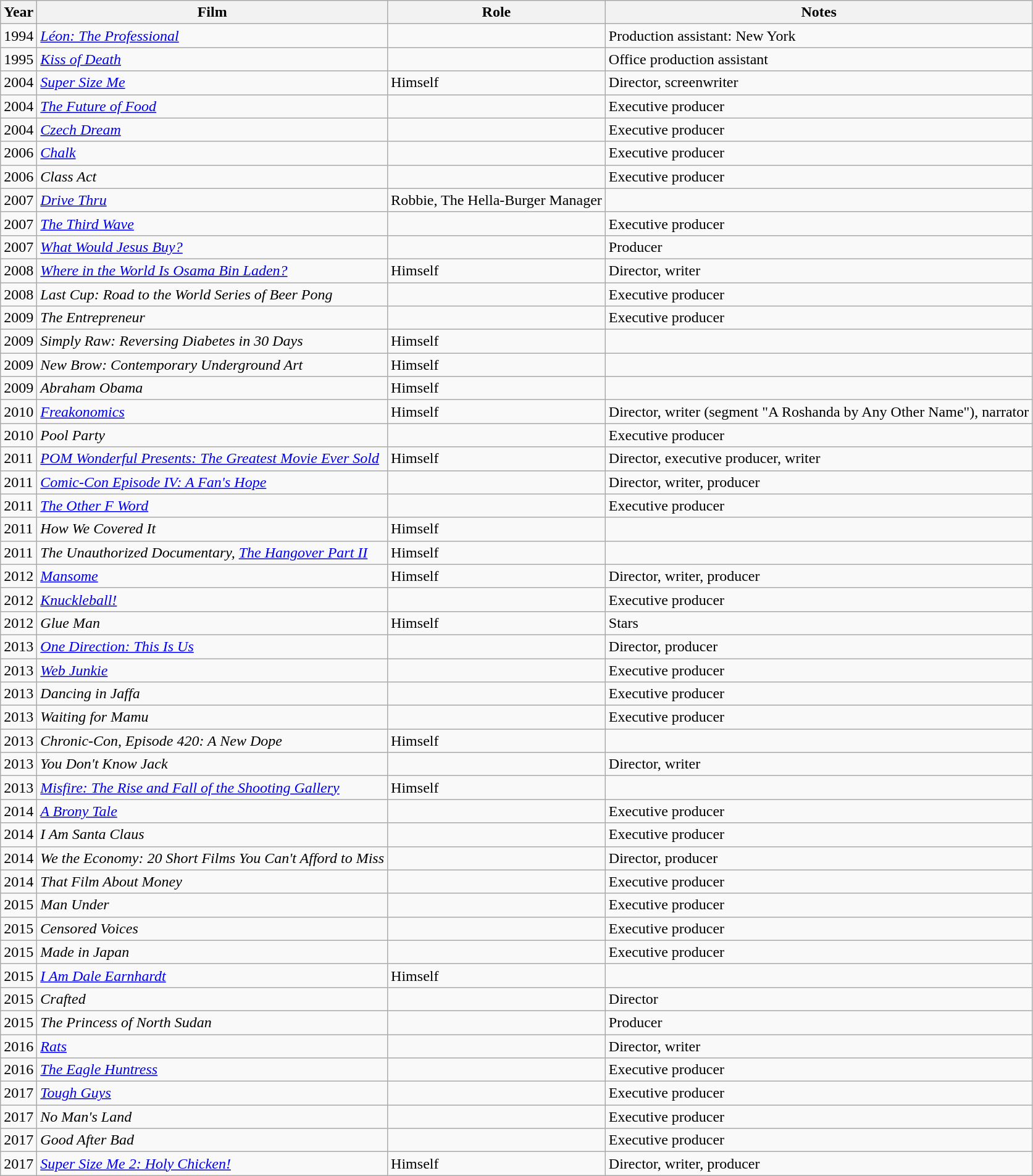<table class="wikitable sortable">
<tr>
<th>Year</th>
<th>Film</th>
<th>Role</th>
<th class="unsortable">Notes</th>
</tr>
<tr>
<td>1994</td>
<td><em><a href='#'>Léon: The Professional</a></em></td>
<td></td>
<td>Production assistant: New York</td>
</tr>
<tr>
<td>1995</td>
<td><em><a href='#'>Kiss of Death</a></em></td>
<td></td>
<td>Office production assistant</td>
</tr>
<tr>
<td>2004</td>
<td><em><a href='#'>Super Size Me</a></em></td>
<td>Himself</td>
<td>Director, screenwriter</td>
</tr>
<tr>
<td>2004</td>
<td><em><a href='#'>The Future of Food</a></em></td>
<td></td>
<td>Executive producer</td>
</tr>
<tr>
<td>2004</td>
<td><em><a href='#'>Czech Dream</a></em></td>
<td></td>
<td>Executive producer</td>
</tr>
<tr>
<td>2006</td>
<td><em><a href='#'>Chalk</a></em></td>
<td></td>
<td>Executive producer</td>
</tr>
<tr>
<td>2006</td>
<td><em>Class Act</em></td>
<td></td>
<td>Executive producer</td>
</tr>
<tr>
<td>2007</td>
<td><em><a href='#'>Drive Thru</a></em></td>
<td>Robbie, The Hella-Burger Manager</td>
<td></td>
</tr>
<tr>
<td>2007</td>
<td><em><a href='#'>The Third Wave</a></em></td>
<td></td>
<td>Executive producer</td>
</tr>
<tr>
<td>2007</td>
<td><em><a href='#'>What Would Jesus Buy?</a></em></td>
<td></td>
<td>Producer</td>
</tr>
<tr>
<td>2008</td>
<td><em><a href='#'>Where in the World Is Osama Bin Laden?</a></em></td>
<td>Himself</td>
<td>Director, writer</td>
</tr>
<tr>
<td>2008</td>
<td><em>Last Cup: Road to the World Series of Beer Pong</em></td>
<td></td>
<td>Executive producer</td>
</tr>
<tr>
<td>2009</td>
<td><em>The Entrepreneur</em></td>
<td></td>
<td>Executive producer</td>
</tr>
<tr>
<td>2009</td>
<td><em>Simply Raw: Reversing Diabetes in 30 Days</em></td>
<td>Himself</td>
<td></td>
</tr>
<tr>
<td>2009</td>
<td><em>New Brow: Contemporary Underground Art</em></td>
<td>Himself</td>
<td></td>
</tr>
<tr>
<td>2009</td>
<td><em>Abraham Obama</em></td>
<td>Himself</td>
<td></td>
</tr>
<tr>
<td>2010</td>
<td><em><a href='#'>Freakonomics</a></em></td>
<td>Himself</td>
<td>Director, writer (segment "A Roshanda by Any Other Name"), narrator</td>
</tr>
<tr>
<td>2010</td>
<td><em>Pool Party</em></td>
<td></td>
<td>Executive producer</td>
</tr>
<tr>
<td>2011</td>
<td><em><a href='#'>POM Wonderful Presents: The Greatest Movie Ever Sold</a></em></td>
<td>Himself</td>
<td>Director, executive producer, writer</td>
</tr>
<tr>
<td>2011</td>
<td><em><a href='#'>Comic-Con Episode IV: A Fan's Hope</a></em></td>
<td></td>
<td>Director, writer, producer</td>
</tr>
<tr>
<td>2011</td>
<td><em><a href='#'>The Other F Word</a></em></td>
<td></td>
<td>Executive producer</td>
</tr>
<tr>
<td>2011</td>
<td><em>How We Covered It</em></td>
<td>Himself</td>
<td></td>
</tr>
<tr>
<td>2011</td>
<td><em>The Unauthorized Documentary, <a href='#'>The Hangover Part II</a></em></td>
<td>Himself</td>
<td></td>
</tr>
<tr>
<td>2012</td>
<td><em><a href='#'>Mansome</a></em></td>
<td>Himself</td>
<td>Director, writer, producer</td>
</tr>
<tr>
<td>2012</td>
<td><em><a href='#'>Knuckleball!</a></em></td>
<td></td>
<td>Executive producer</td>
</tr>
<tr>
<td>2012</td>
<td><em>Glue Man</em></td>
<td>Himself</td>
<td>Stars</td>
</tr>
<tr>
<td>2013</td>
<td><em><a href='#'>One Direction: This Is Us</a></em></td>
<td></td>
<td>Director, producer</td>
</tr>
<tr>
<td>2013</td>
<td><em><a href='#'>Web Junkie</a></em></td>
<td></td>
<td>Executive producer</td>
</tr>
<tr>
<td>2013</td>
<td><em>Dancing in Jaffa</em></td>
<td></td>
<td>Executive producer</td>
</tr>
<tr>
<td>2013</td>
<td><em>Waiting for Mamu</em></td>
<td></td>
<td>Executive producer</td>
</tr>
<tr>
<td>2013</td>
<td><em>Chronic-Con, Episode 420: A New Dope</em></td>
<td>Himself</td>
<td></td>
</tr>
<tr>
<td>2013</td>
<td><em>You Don't Know Jack</em></td>
<td></td>
<td>Director, writer</td>
</tr>
<tr>
<td>2013</td>
<td><em><a href='#'>Misfire: The Rise and Fall of the Shooting Gallery</a></em></td>
<td>Himself</td>
<td></td>
</tr>
<tr>
<td>2014</td>
<td><em><a href='#'>A Brony Tale</a></em></td>
<td></td>
<td>Executive producer</td>
</tr>
<tr>
<td>2014</td>
<td><em>I Am Santa Claus</em></td>
<td></td>
<td>Executive producer</td>
</tr>
<tr>
<td>2014</td>
<td><em>We the Economy: 20 Short Films You Can't Afford to Miss</em></td>
<td></td>
<td>Director, producer</td>
</tr>
<tr>
<td>2014</td>
<td><em>That Film About Money</em></td>
<td></td>
<td>Executive producer</td>
</tr>
<tr>
<td>2015</td>
<td><em>Man Under</em></td>
<td></td>
<td>Executive producer</td>
</tr>
<tr>
<td>2015</td>
<td><em>Censored Voices</em></td>
<td></td>
<td>Executive producer</td>
</tr>
<tr>
<td>2015</td>
<td><em>Made in Japan</em></td>
<td></td>
<td>Executive producer</td>
</tr>
<tr>
<td>2015</td>
<td><em><a href='#'>I Am Dale Earnhardt</a></em></td>
<td>Himself</td>
<td></td>
</tr>
<tr>
<td>2015</td>
<td><em>Crafted</em></td>
<td></td>
<td>Director</td>
</tr>
<tr>
<td>2015</td>
<td><em>The Princess of North Sudan</em></td>
<td></td>
<td>Producer</td>
</tr>
<tr>
<td>2016</td>
<td><em><a href='#'>Rats</a></em></td>
<td></td>
<td>Director, writer</td>
</tr>
<tr>
<td>2016</td>
<td><em><a href='#'>The Eagle Huntress</a></em></td>
<td></td>
<td>Executive producer</td>
</tr>
<tr>
<td>2017</td>
<td><em><a href='#'>Tough Guys</a></em></td>
<td></td>
<td>Executive producer</td>
</tr>
<tr>
<td>2017</td>
<td><em>No Man's Land</em></td>
<td></td>
<td>Executive producer</td>
</tr>
<tr>
<td>2017</td>
<td><em>Good After Bad</em></td>
<td></td>
<td>Executive producer</td>
</tr>
<tr>
<td>2017</td>
<td><em><a href='#'>Super Size Me 2: Holy Chicken!</a></em></td>
<td>Himself</td>
<td>Director, writer, producer</td>
</tr>
</table>
